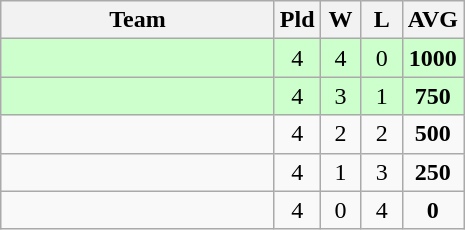<table class="wikitable" style="text-align:center;">
<tr>
<th width=175>Team</th>
<th width=20 abbr="Played">Pld</th>
<th width=20 abbr="Won">W</th>
<th width=20 abbr="Lost">L</th>
<th width=30 abbr="Average">AVG</th>
</tr>
<tr style="background:#ccffcc">
<td align=left></td>
<td>4</td>
<td>4</td>
<td>0</td>
<td><strong>1000</strong></td>
</tr>
<tr style="background:#ccffcc">
<td align=left></td>
<td>4</td>
<td>3</td>
<td>1</td>
<td><strong>750</strong></td>
</tr>
<tr>
<td align=left></td>
<td>4</td>
<td>2</td>
<td>2</td>
<td><strong>500</strong></td>
</tr>
<tr>
<td align=left></td>
<td>4</td>
<td>1</td>
<td>3</td>
<td><strong>250</strong></td>
</tr>
<tr>
<td align=left></td>
<td>4</td>
<td>0</td>
<td>4</td>
<td><strong>0</strong></td>
</tr>
</table>
